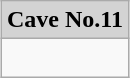<table class="wikitable" style="margin:0 auto;"  align="center"  colspan="2" cellpadding="3" style="font-size: 80%; width: 100%;">
<tr>
<td align=center colspan=2 style="background:#D3D3D3; font-size: 100%;"><strong>Cave No.11</strong></td>
</tr>
<tr>
<td><br></td>
</tr>
</table>
